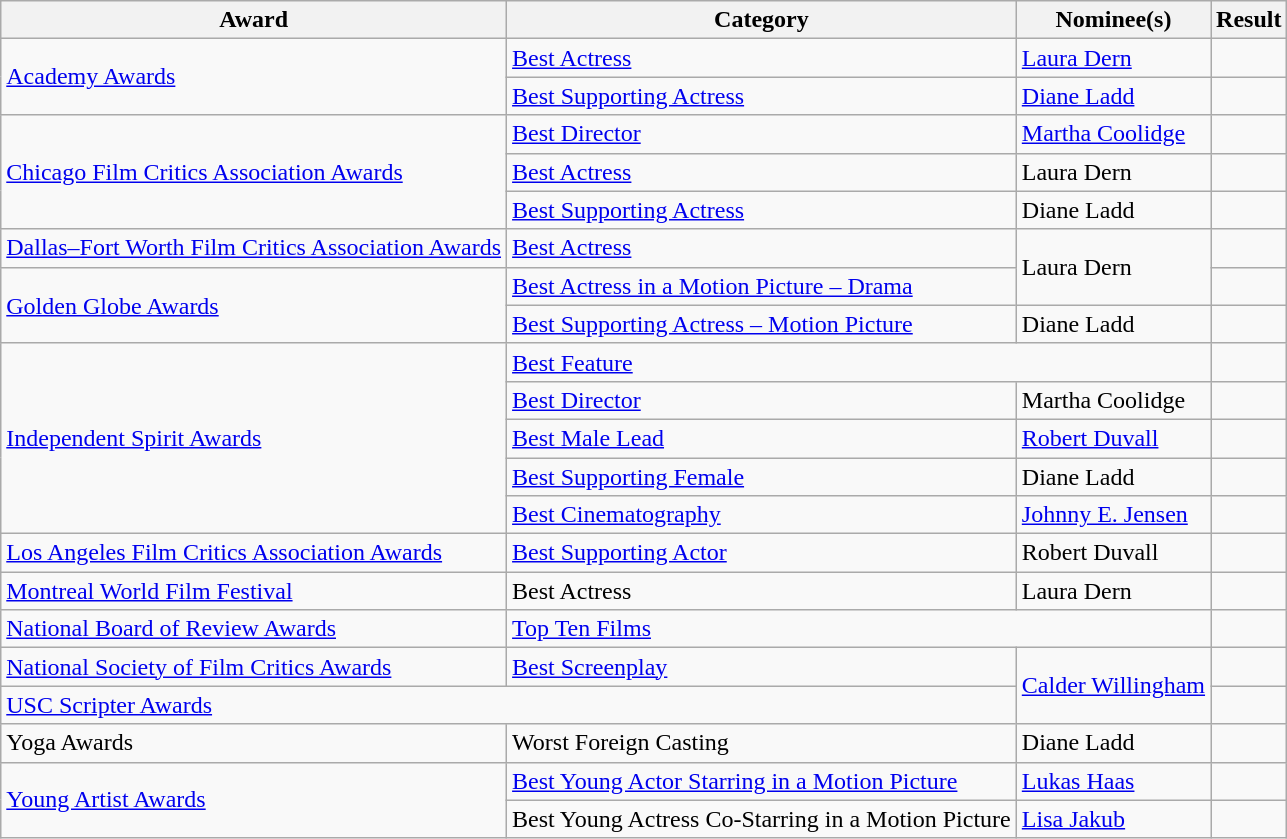<table class="wikitable plainrowheaders">
<tr>
<th>Award</th>
<th>Category</th>
<th>Nominee(s)</th>
<th>Result</th>
</tr>
<tr>
<td rowspan="2"><a href='#'>Academy Awards</a></td>
<td><a href='#'>Best Actress</a></td>
<td><a href='#'>Laura Dern</a></td>
<td></td>
</tr>
<tr>
<td><a href='#'>Best Supporting Actress</a></td>
<td><a href='#'>Diane Ladd</a></td>
<td></td>
</tr>
<tr>
<td rowspan="3"><a href='#'>Chicago Film Critics Association Awards</a></td>
<td><a href='#'>Best Director</a></td>
<td><a href='#'>Martha Coolidge</a></td>
<td></td>
</tr>
<tr>
<td><a href='#'>Best Actress</a></td>
<td>Laura Dern</td>
<td></td>
</tr>
<tr>
<td><a href='#'>Best Supporting Actress</a></td>
<td>Diane Ladd</td>
<td></td>
</tr>
<tr>
<td><a href='#'>Dallas–Fort Worth Film Critics Association Awards</a></td>
<td><a href='#'>Best Actress</a></td>
<td rowspan="2">Laura Dern</td>
<td></td>
</tr>
<tr>
<td rowspan="2"><a href='#'>Golden Globe Awards</a></td>
<td><a href='#'>Best Actress in a Motion Picture – Drama</a></td>
<td></td>
</tr>
<tr>
<td><a href='#'>Best Supporting Actress – Motion Picture</a></td>
<td>Diane Ladd</td>
<td></td>
</tr>
<tr>
<td rowspan="5"><a href='#'>Independent Spirit Awards</a></td>
<td colspan="2"><a href='#'>Best Feature</a></td>
<td></td>
</tr>
<tr>
<td><a href='#'>Best Director</a></td>
<td>Martha Coolidge</td>
<td></td>
</tr>
<tr>
<td><a href='#'>Best Male Lead</a></td>
<td><a href='#'>Robert Duvall</a></td>
<td></td>
</tr>
<tr>
<td><a href='#'>Best Supporting Female</a></td>
<td>Diane Ladd</td>
<td></td>
</tr>
<tr>
<td><a href='#'>Best Cinematography</a></td>
<td><a href='#'>Johnny E. Jensen</a></td>
<td></td>
</tr>
<tr>
<td><a href='#'>Los Angeles Film Critics Association Awards</a></td>
<td><a href='#'>Best Supporting Actor</a></td>
<td>Robert Duvall</td>
<td></td>
</tr>
<tr>
<td><a href='#'>Montreal World Film Festival</a></td>
<td>Best Actress</td>
<td>Laura Dern</td>
<td></td>
</tr>
<tr>
<td><a href='#'>National Board of Review Awards</a></td>
<td colspan="2"><a href='#'>Top Ten Films</a></td>
<td></td>
</tr>
<tr>
<td><a href='#'>National Society of Film Critics Awards</a></td>
<td><a href='#'>Best Screenplay</a></td>
<td rowspan="2"><a href='#'>Calder Willingham</a></td>
<td></td>
</tr>
<tr>
<td colspan="2"><a href='#'>USC Scripter Awards</a></td>
<td></td>
</tr>
<tr>
<td>Yoga Awards</td>
<td>Worst Foreign Casting</td>
<td>Diane Ladd </td>
<td></td>
</tr>
<tr>
<td rowspan="2"><a href='#'>Young Artist Awards</a></td>
<td><a href='#'>Best Young Actor Starring in a Motion Picture</a></td>
<td><a href='#'>Lukas Haas</a></td>
<td></td>
</tr>
<tr>
<td>Best Young Actress Co-Starring in a Motion Picture</td>
<td><a href='#'>Lisa Jakub</a></td>
<td></td>
</tr>
</table>
